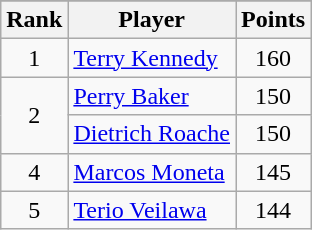<table class="wikitable sortable" style="text-align:center; margin-bottom:0;">
<tr>
</tr>
<tr>
<th>Rank</th>
<th>Player</th>
<th>Points</th>
</tr>
<tr>
<td>1</td>
<td align=left> <a href='#'>Terry Kennedy</a></td>
<td>160</td>
</tr>
<tr>
<td rowspan=2>2</td>
<td align=left> <a href='#'>Perry Baker</a></td>
<td>150</td>
</tr>
<tr>
<td align=left> <a href='#'>Dietrich Roache</a></td>
<td>150</td>
</tr>
<tr>
<td>4</td>
<td align=left> <a href='#'>Marcos Moneta</a></td>
<td>145</td>
</tr>
<tr>
<td>5</td>
<td align=left> <a href='#'>Terio Veilawa</a></td>
<td>144</td>
</tr>
</table>
